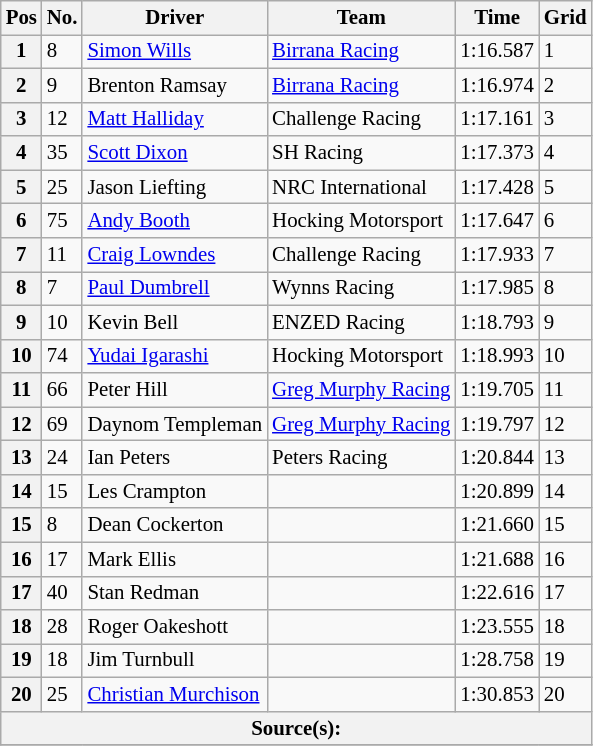<table class="wikitable" style="font-size: 87%;">
<tr>
<th>Pos</th>
<th>No.</th>
<th>Driver</th>
<th>Team</th>
<th>Time</th>
<th>Grid</th>
</tr>
<tr>
<th>1</th>
<td>8</td>
<td> <a href='#'>Simon Wills</a></td>
<td><a href='#'>Birrana Racing</a></td>
<td>1:16.587</td>
<td>1</td>
</tr>
<tr>
<th>2</th>
<td>9</td>
<td> Brenton Ramsay</td>
<td><a href='#'>Birrana Racing</a></td>
<td>1:16.974</td>
<td>2</td>
</tr>
<tr>
<th>3</th>
<td>12</td>
<td> <a href='#'>Matt Halliday</a></td>
<td>Challenge Racing</td>
<td>1:17.161</td>
<td>3</td>
</tr>
<tr>
<th>4</th>
<td>35</td>
<td> <a href='#'>Scott Dixon</a></td>
<td>SH Racing</td>
<td>1:17.373</td>
<td>4</td>
</tr>
<tr>
<th>5</th>
<td>25</td>
<td> Jason Liefting</td>
<td>NRC International</td>
<td>1:17.428</td>
<td>5</td>
</tr>
<tr>
<th>6</th>
<td>75</td>
<td> <a href='#'>Andy Booth</a></td>
<td>Hocking Motorsport</td>
<td>1:17.647</td>
<td>6</td>
</tr>
<tr>
<th>7</th>
<td>11</td>
<td> <a href='#'>Craig Lowndes</a></td>
<td>Challenge Racing</td>
<td>1:17.933</td>
<td>7</td>
</tr>
<tr>
<th>8</th>
<td>7</td>
<td> <a href='#'>Paul Dumbrell</a></td>
<td>Wynns Racing</td>
<td>1:17.985</td>
<td>8</td>
</tr>
<tr>
<th>9</th>
<td>10</td>
<td> Kevin Bell</td>
<td>ENZED Racing</td>
<td>1:18.793</td>
<td>9</td>
</tr>
<tr>
<th>10</th>
<td>74</td>
<td> <a href='#'>Yudai Igarashi</a></td>
<td>Hocking Motorsport</td>
<td>1:18.993</td>
<td>10</td>
</tr>
<tr>
<th>11</th>
<td>66</td>
<td> Peter Hill</td>
<td><a href='#'>Greg Murphy Racing</a></td>
<td>1:19.705</td>
<td>11</td>
</tr>
<tr>
<th>12</th>
<td>69</td>
<td> Daynom Templeman</td>
<td><a href='#'>Greg Murphy Racing</a></td>
<td>1:19.797</td>
<td>12</td>
</tr>
<tr>
<th>13</th>
<td>24</td>
<td> Ian Peters</td>
<td>Peters Racing</td>
<td>1:20.844</td>
<td>13</td>
</tr>
<tr>
<th>14</th>
<td>15</td>
<td> Les Crampton</td>
<td></td>
<td>1:20.899</td>
<td>14</td>
</tr>
<tr>
<th>15</th>
<td>8</td>
<td> Dean Cockerton</td>
<td></td>
<td>1:21.660</td>
<td>15</td>
</tr>
<tr>
<th>16</th>
<td>17</td>
<td> Mark Ellis</td>
<td></td>
<td>1:21.688</td>
<td>16</td>
</tr>
<tr>
<th>17</th>
<td>40</td>
<td> Stan Redman</td>
<td></td>
<td>1:22.616</td>
<td>17</td>
</tr>
<tr>
<th>18</th>
<td>28</td>
<td> Roger Oakeshott</td>
<td></td>
<td>1:23.555</td>
<td>18</td>
</tr>
<tr>
<th>19</th>
<td>18</td>
<td> Jim Turnbull</td>
<td></td>
<td>1:28.758</td>
<td>19</td>
</tr>
<tr>
<th>20</th>
<td>25</td>
<td> <a href='#'>Christian Murchison</a></td>
<td></td>
<td>1:30.853</td>
<td>20</td>
</tr>
<tr>
<th colspan=8>Source(s):</th>
</tr>
<tr>
</tr>
</table>
